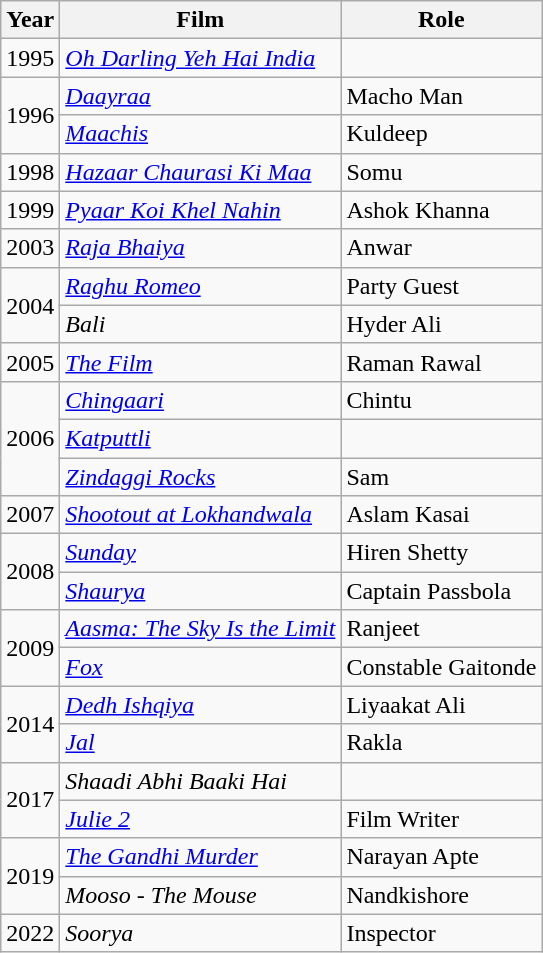<table class="wikitable sortable">
<tr>
<th>Year</th>
<th>Film</th>
<th>Role</th>
</tr>
<tr>
<td>1995</td>
<td><em><a href='#'>Oh Darling Yeh Hai India</a></em></td>
<td></td>
</tr>
<tr>
<td rowspan="2">1996</td>
<td><em><a href='#'>Daayraa</a></em></td>
<td>Macho Man</td>
</tr>
<tr>
<td><em><a href='#'>Maachis</a></em></td>
<td>Kuldeep</td>
</tr>
<tr>
<td>1998</td>
<td><em><a href='#'>Hazaar Chaurasi Ki Maa</a></em></td>
<td>Somu</td>
</tr>
<tr>
<td>1999</td>
<td><em><a href='#'>Pyaar Koi Khel Nahin</a></em></td>
<td>Ashok Khanna</td>
</tr>
<tr>
<td>2003</td>
<td><em> <a href='#'>Raja Bhaiya</a></em></td>
<td>Anwar</td>
</tr>
<tr>
<td rowspan="2">2004</td>
<td><em><a href='#'>Raghu Romeo</a></em></td>
<td>Party Guest</td>
</tr>
<tr>
<td><em>Bali</em></td>
<td>Hyder Ali</td>
</tr>
<tr>
<td>2005</td>
<td><em><a href='#'>The Film</a></em></td>
<td>Raman Rawal</td>
</tr>
<tr>
<td rowspan="3">2006</td>
<td><em><a href='#'>Chingaari</a></em></td>
<td>Chintu</td>
</tr>
<tr>
<td><em><a href='#'>Katputtli</a></em></td>
<td></td>
</tr>
<tr>
<td><em><a href='#'>Zindaggi Rocks</a></em></td>
<td>Sam</td>
</tr>
<tr>
<td>2007</td>
<td><em><a href='#'>Shootout at Lokhandwala</a></em></td>
<td>Aslam Kasai</td>
</tr>
<tr>
<td rowspan="2">2008</td>
<td><em> <a href='#'>Sunday</a></em></td>
<td>Hiren Shetty</td>
</tr>
<tr>
<td><em><a href='#'>Shaurya</a></em></td>
<td>Captain Passbola</td>
</tr>
<tr>
<td rowspan="2">2009</td>
<td><em><a href='#'>Aasma: The Sky Is the Limit</a></em></td>
<td>Ranjeet</td>
</tr>
<tr>
<td><em> <a href='#'>Fox</a></em></td>
<td>Constable Gaitonde</td>
</tr>
<tr>
<td rowspan="2">2014</td>
<td><em><a href='#'>Dedh Ishqiya</a></em></td>
<td>Liyaakat Ali</td>
</tr>
<tr>
<td><em> <a href='#'>Jal</a></em></td>
<td>Rakla</td>
</tr>
<tr>
<td rowspan="2">2017</td>
<td><em>Shaadi Abhi Baaki Hai</em></td>
<td></td>
</tr>
<tr>
<td><em><a href='#'>Julie 2</a></em></td>
<td>Film Writer</td>
</tr>
<tr>
<td rowspan="2">2019</td>
<td><em><a href='#'>The Gandhi Murder</a></em></td>
<td>Narayan Apte</td>
</tr>
<tr>
<td><em>Mooso - The Mouse</em></td>
<td>Nandkishore</td>
</tr>
<tr>
<td>2022</td>
<td><em>Soorya</em></td>
<td>Inspector</td>
</tr>
</table>
